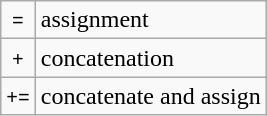<table class="wikitable">
<tr>
<td align="center"><code>=</code></td>
<td>assignment</td>
</tr>
<tr>
<td align="center"><code>+</code></td>
<td>concatenation</td>
</tr>
<tr>
<td align="center"><code>+=</code></td>
<td>concatenate and assign</td>
</tr>
</table>
